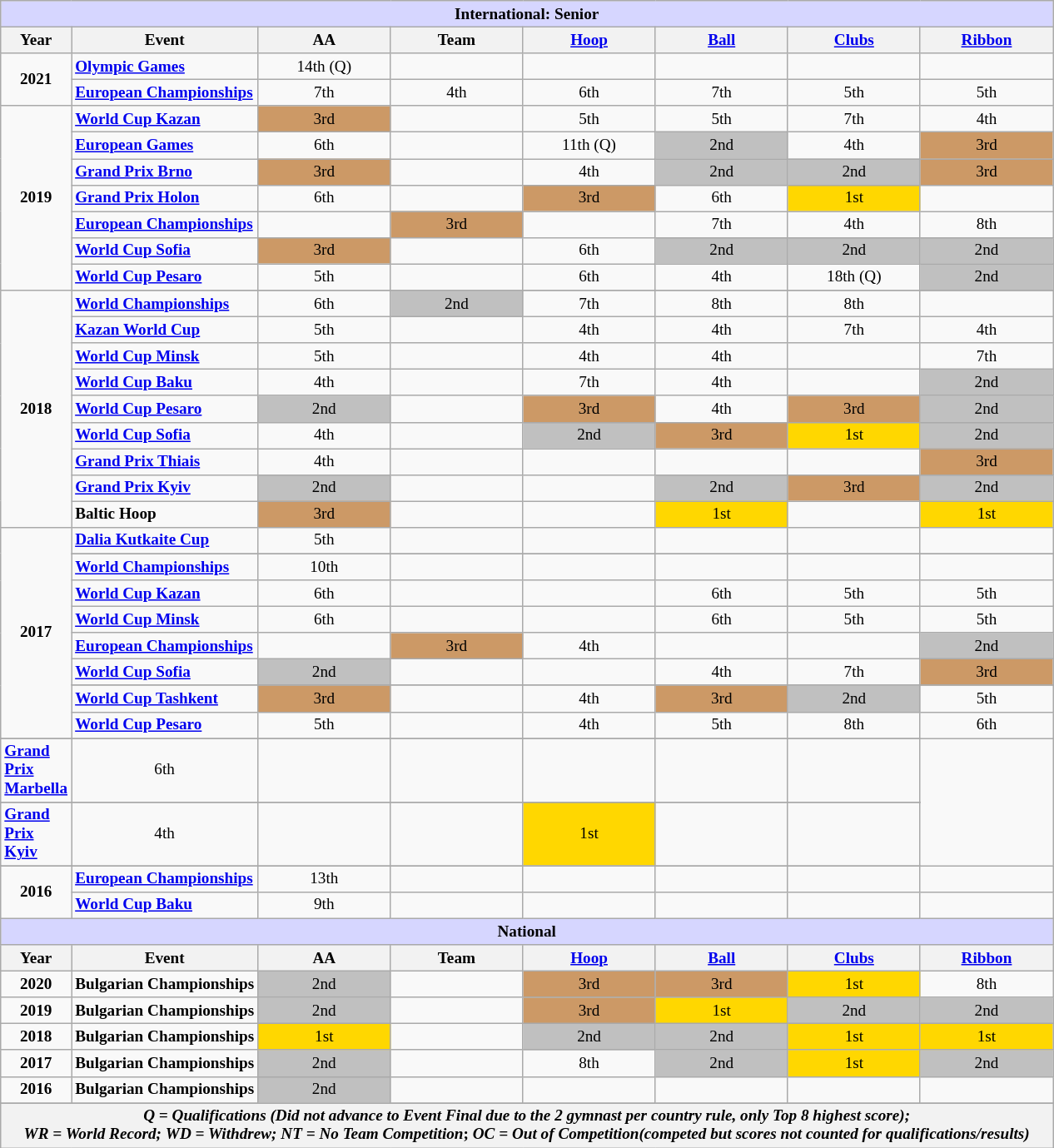<table class="wikitable" style="text-align:center; font-size: 80%;">
<tr>
<th align=center colspan=8  style="background-color: #D6D6FF; "><strong>International: Senior</strong></th>
</tr>
<tr>
<th>Year</th>
<th>Event</th>
<th width=100px>AA</th>
<th width=100px>Team</th>
<th width=100px><a href='#'>Hoop</a></th>
<th width=100px><a href='#'>Ball</a></th>
<th width=100px><a href='#'>Clubs</a></th>
<th width=100px><a href='#'>Ribbon</a></th>
</tr>
<tr>
<td rowspan="2"><strong>2021</strong></td>
<td align=left><strong><a href='#'>Olympic Games</a></strong></td>
<td>14th (Q)</td>
<td></td>
<td></td>
<td></td>
<td></td>
<td></td>
</tr>
<tr>
<td align="left"><strong><a href='#'>European Championships</a> </strong></td>
<td>7th</td>
<td>4th</td>
<td>6th</td>
<td>7th</td>
<td>5th</td>
<td>5th</td>
</tr>
<tr>
<td rowspan="7" width=50px><strong>2019</strong></td>
<td align=left><strong><a href='#'>World Cup Kazan</a></strong></td>
<td bgcolor=CC9966>3rd</td>
<td></td>
<td>5th</td>
<td>5th</td>
<td>7th</td>
<td>4th</td>
</tr>
<tr>
<td align=left><strong><a href='#'>European Games</a></strong></td>
<td>6th</td>
<td></td>
<td>11th (Q)</td>
<td bgcolor=silver>2nd</td>
<td>4th</td>
<td bgcolor=CC9966>3rd</td>
</tr>
<tr>
<td align=left><strong><a href='#'>Grand Prix Brno</a></strong></td>
<td bgcolor=CC9966>3rd</td>
<td></td>
<td>4th</td>
<td bgcolor=silver>2nd</td>
<td bgcolor=silver>2nd</td>
<td bgcolor=CC9966>3rd</td>
</tr>
<tr>
<td align=left><strong><a href='#'>Grand Prix Holon</a></strong></td>
<td>6th</td>
<td></td>
<td bgcolor=CC9966>3rd</td>
<td>6th</td>
<td bgcolor=gold>1st</td>
<td></td>
</tr>
<tr>
<td align=left><strong><a href='#'>European Championships</a></strong></td>
<td></td>
<td bgcolor=CC9966>3rd</td>
<td></td>
<td>7th</td>
<td>4th</td>
<td>8th</td>
</tr>
<tr>
<td align=left><strong><a href='#'>World Cup Sofia</a></strong></td>
<td bgcolor=CC9966>3rd</td>
<td></td>
<td>6th</td>
<td bgcolor=silver>2nd</td>
<td bgcolor=silver>2nd</td>
<td bgcolor=silver>2nd</td>
</tr>
<tr>
<td align=left><strong><a href='#'>World Cup Pesaro</a></strong></td>
<td>5th</td>
<td></td>
<td>6th</td>
<td>4th</td>
<td>18th (Q)</td>
<td bgcolor=silver>2nd</td>
</tr>
<tr>
<td rowspan="10" width=50px><strong>2018</strong></td>
</tr>
<tr>
<td align=left><strong><a href='#'>World Championships</a></strong></td>
<td>6th</td>
<td bgcolor=silver>2nd</td>
<td>7th</td>
<td>8th</td>
<td>8th</td>
<td></td>
</tr>
<tr>
<td align=left><strong><a href='#'>Kazan World Cup</a></strong></td>
<td>5th</td>
<td></td>
<td>4th</td>
<td>4th</td>
<td>7th</td>
<td>4th</td>
</tr>
<tr>
<td align=left><strong><a href='#'>World Cup Minsk</a></strong></td>
<td>5th</td>
<td></td>
<td>4th</td>
<td>4th</td>
<td></td>
<td>7th</td>
</tr>
<tr>
<td align=left><strong><a href='#'>World Cup Baku</a></strong></td>
<td>4th</td>
<td></td>
<td>7th</td>
<td>4th</td>
<td></td>
<td bgcolor=silver>2nd</td>
</tr>
<tr>
<td align=left><strong><a href='#'>World Cup Pesaro</a></strong></td>
<td bgcolor=silver>2nd</td>
<td></td>
<td bgcolor=CC9966>3rd</td>
<td>4th</td>
<td bgcolor=CC9966>3rd</td>
<td bgcolor=silver>2nd</td>
</tr>
<tr>
<td align=left><strong><a href='#'>World Cup Sofia</a></strong></td>
<td>4th</td>
<td></td>
<td bgcolor=silver>2nd</td>
<td bgcolor=CC9966>3rd</td>
<td bgcolor=gold>1st</td>
<td bgcolor=silver>2nd</td>
</tr>
<tr>
<td align=left><strong><a href='#'>Grand Prix Thiais</a></strong></td>
<td>4th</td>
<td></td>
<td></td>
<td></td>
<td></td>
<td bgcolor=CC9966>3rd</td>
</tr>
<tr>
<td align=left><strong><a href='#'>Grand Prix Kyiv</a></strong></td>
<td bgcolor=silver>2nd</td>
<td></td>
<td></td>
<td bgcolor=silver>2nd</td>
<td bgcolor=CC9966>3rd</td>
<td bgcolor=silver>2nd</td>
</tr>
<tr>
<td align=left><strong>Baltic Hoop</strong></td>
<td bgcolor=CC9966>3rd</td>
<td></td>
<td></td>
<td bgcolor=gold>1st</td>
<td></td>
<td bgcolor=gold>1st</td>
</tr>
<tr>
<td rowspan="10" width=50px><strong>2017</strong></td>
<td align=left><strong><a href='#'>Dalia Kutkaite Cup</a></strong></td>
<td>5th</td>
<td></td>
<td></td>
<td></td>
<td></td>
<td></td>
</tr>
<tr>
</tr>
<tr>
<td align=left><strong><a href='#'>World Championships</a></strong></td>
<td>10th</td>
<td></td>
<td></td>
<td></td>
<td></td>
<td></td>
</tr>
<tr>
<td align=left><strong><a href='#'>World Cup Kazan</a></strong></td>
<td>6th</td>
<td></td>
<td></td>
<td>6th</td>
<td>5th</td>
<td>5th</td>
</tr>
<tr>
<td align=left><strong><a href='#'>World Cup Minsk</a></strong></td>
<td>6th</td>
<td></td>
<td></td>
<td>6th</td>
<td>5th</td>
<td>5th</td>
</tr>
<tr>
<td align=left><strong><a href='#'>European Championships</a></strong></td>
<td></td>
<td bgcolor=CC9966>3rd</td>
<td>4th</td>
<td></td>
<td></td>
<td bgcolor=silver>2nd</td>
</tr>
<tr>
<td align=left><strong><a href='#'>World Cup Sofia</a></strong></td>
<td bgcolor=silver>2nd</td>
<td></td>
<td></td>
<td>4th</td>
<td>7th</td>
<td bgcolor=CC9966>3rd</td>
</tr>
<tr>
</tr>
<tr>
<td align=left><strong><a href='#'>World Cup Tashkent</a></strong></td>
<td bgcolor=CC9966>3rd</td>
<td></td>
<td>4th</td>
<td bgcolor=CC9966>3rd</td>
<td bgcolor=silver>2nd</td>
<td>5th</td>
</tr>
<tr>
<td align=left><strong><a href='#'>World Cup Pesaro</a></strong></td>
<td>5th</td>
<td></td>
<td>4th</td>
<td>5th</td>
<td>8th</td>
<td>6th</td>
</tr>
<tr>
</tr>
<tr>
<td align=left><strong><a href='#'>Grand Prix Marbella</a></strong></td>
<td>6th</td>
<td></td>
<td></td>
<td></td>
<td></td>
<td></td>
</tr>
<tr>
</tr>
<tr>
<td align=left><strong><a href='#'>Grand Prix Kyiv</a></strong></td>
<td>4th</td>
<td></td>
<td></td>
<td bgcolor=gold>1st</td>
<td></td>
<td></td>
</tr>
<tr>
</tr>
<tr>
</tr>
<tr>
</tr>
<tr>
<td rowspan="3" width=50px><strong>2016</strong></td>
</tr>
<tr>
<td align=left><strong><a href='#'>European Championships</a></strong></td>
<td>13th</td>
<td></td>
<td></td>
<td></td>
<td></td>
<td></td>
</tr>
<tr>
<td align=left><strong><a href='#'>World Cup Baku</a></strong></td>
<td>9th</td>
<td></td>
<td></td>
<td></td>
<td></td>
<td></td>
</tr>
<tr>
<th align=center colspan=8  style="background-color: #D6D6FF; "><strong>National</strong></th>
</tr>
<tr>
<th>Year</th>
<th>Event</th>
<th width=100px>AA</th>
<th width=100px>Team</th>
<th width=100px><a href='#'>Hoop</a></th>
<th width=100px><a href='#'>Ball</a></th>
<th width=100px><a href='#'>Clubs</a></th>
<th width=100px><a href='#'>Ribbon</a></th>
</tr>
<tr>
<td rowspan="1" width=50px><strong>2020</strong></td>
<td align=left><strong>Bulgarian Championships</strong></td>
<td bgcolor=silver>2nd</td>
<td></td>
<td bgcolor=CC9966>3rd</td>
<td bgcolor=CC9966>3rd</td>
<td bgcolor=gold>1st</td>
<td>8th</td>
</tr>
<tr>
<td rowspan="1" width=50px><strong>2019</strong></td>
<td align=left><strong>Bulgarian Championships</strong></td>
<td bgcolor=silver>2nd</td>
<td></td>
<td bgcolor=CC9966>3rd</td>
<td bgcolor=gold>1st</td>
<td bgcolor=silver>2nd</td>
<td bgcolor=silver>2nd</td>
</tr>
<tr>
<td rowspan="1" width=50px><strong>2018</strong></td>
<td align=left><strong>Bulgarian Championships</strong></td>
<td bgcolor=gold>1st</td>
<td></td>
<td bgcolor=silver>2nd</td>
<td bgcolor= silver>2nd</td>
<td bgcolor=gold>1st</td>
<td bgcolor=gold>1st</td>
</tr>
<tr>
<td rowspan="1" width=50px><strong>2017</strong></td>
<td align=left><strong>Bulgarian Championships</strong></td>
<td bgcolor=silver>2nd</td>
<td></td>
<td>8th</td>
<td bgcolor=silver>2nd</td>
<td bgcolor=gold>1st</td>
<td bgcolor=silver>2nd</td>
</tr>
<tr>
<td rowspan="1" width=50px><strong>2016</strong></td>
<td align=left><strong>Bulgarian Championships</strong></td>
<td bgcolor=silver>2nd</td>
<td></td>
<td></td>
<td></td>
<td></td>
<td></td>
</tr>
<tr>
</tr>
<tr>
</tr>
<tr>
<th align=center colspan=8><em>Q = Qualifications (Did not advance to Event Final due to the 2 gymnast per country rule, only Top 8 highest score);</em> <br> <em>WR = World Record;</em> <em>WD = Withdrew;</em>  <em>NT = No Team Competition</em>; <em>OC = Out of Competition(competed but scores not counted for qualifications/results)</em></th>
</tr>
</table>
